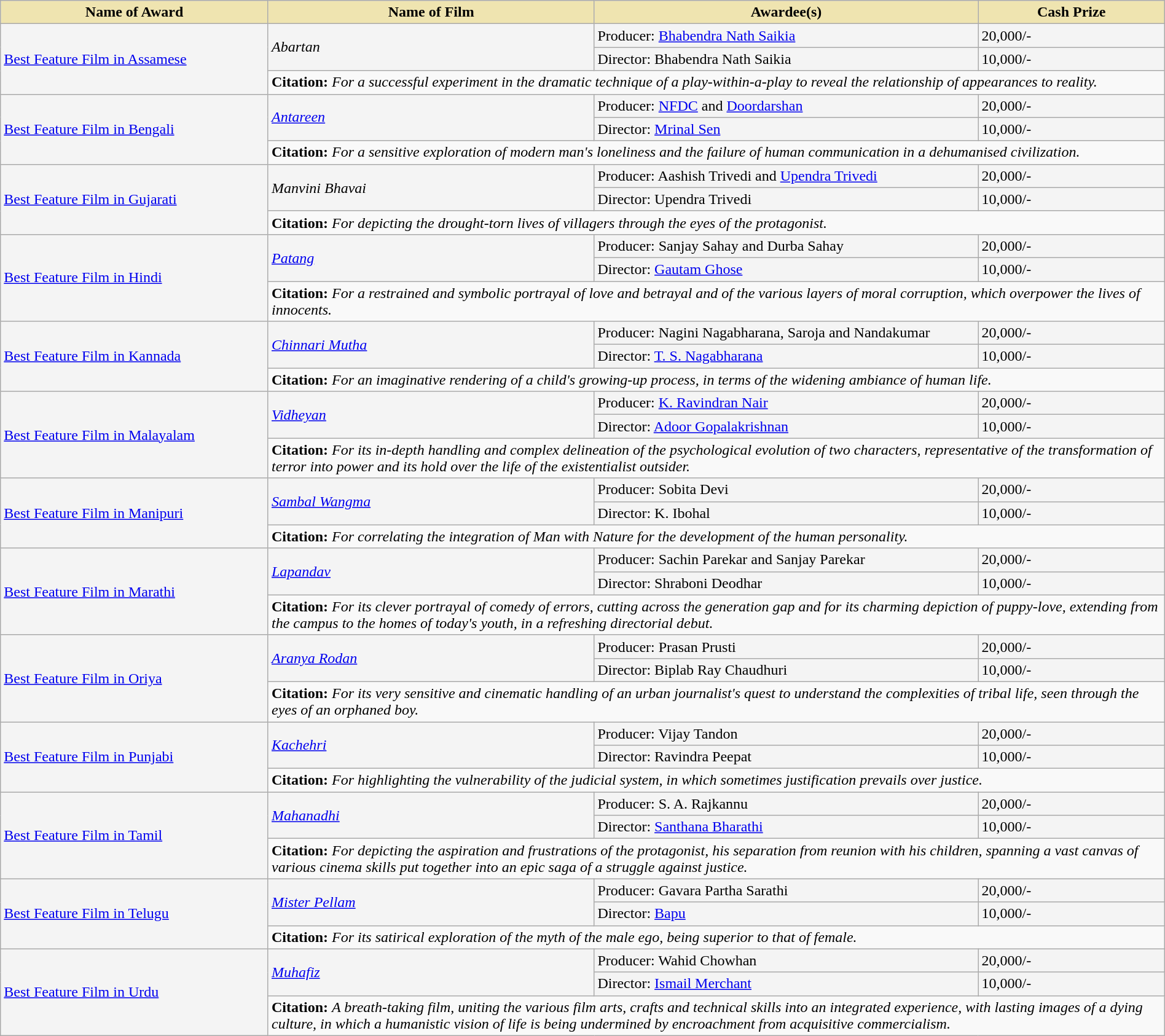<table class="wikitable" style="width:100%;">
<tr>
<th style="background-color:#EFE4B0;width:23%;">Name of Award</th>
<th style="background-color:#EFE4B0;width:28%;">Name of Film</th>
<th style="background-color:#EFE4B0;width:33%;">Awardee(s)</th>
<th style="background-color:#EFE4B0;width:16%;">Cash Prize</th>
</tr>
<tr style="background-color:#F4F4F4">
<td rowspan="3"><a href='#'>Best Feature Film in Assamese</a></td>
<td rowspan="2"><em>Abartan</em></td>
<td>Producer: <a href='#'>Bhabendra Nath Saikia</a></td>
<td> 20,000/-</td>
</tr>
<tr style="background-color:#F4F4F4">
<td>Director: Bhabendra Nath Saikia</td>
<td> 10,000/-</td>
</tr>
<tr style="background-color:#F9F9F9">
<td colspan="3"><strong>Citation:</strong> <em>For a successful experiment in the dramatic technique of a play-within-a-play to reveal the relationship of appearances to reality.</em></td>
</tr>
<tr style="background-color:#F4F4F4">
<td rowspan="3"><a href='#'>Best Feature Film in Bengali</a></td>
<td rowspan="2"><em><a href='#'>Antareen</a></em></td>
<td>Producer: <a href='#'>NFDC</a> and <a href='#'>Doordarshan</a></td>
<td> 20,000/-</td>
</tr>
<tr style="background-color:#F4F4F4">
<td>Director: <a href='#'>Mrinal Sen</a></td>
<td> 10,000/-</td>
</tr>
<tr style="background-color:#F9F9F9">
<td colspan="3"><strong>Citation:</strong> <em>For a sensitive exploration of modern man's loneliness and the failure of human communication in a dehumanised civilization.</em></td>
</tr>
<tr style="background-color:#F4F4F4">
<td rowspan="3"><a href='#'>Best Feature Film in Gujarati</a></td>
<td Rowspan="2"><em>Manvini Bhavai</em></td>
<td>Producer: Aashish Trivedi and <a href='#'>Upendra Trivedi</a></td>
<td> 20,000/-</td>
</tr>
<tr style="background-color:#F4F4F4">
<td>Director: Upendra Trivedi</td>
<td> 10,000/-</td>
</tr>
<tr style="background-color:#F9F9F9">
<td colspan="3"><strong>Citation:</strong> <em>For depicting the drought-torn lives of villagers through the eyes of the protagonist.</em></td>
</tr>
<tr style="background-color:#F4F4F4">
<td rowspan="3"><a href='#'>Best Feature Film in Hindi</a></td>
<td rowspan="2"><em><a href='#'>Patang</a></em></td>
<td>Producer: Sanjay Sahay and Durba Sahay</td>
<td> 20,000/-</td>
</tr>
<tr style="background-color:#F4F4F4">
<td>Director: <a href='#'>Gautam Ghose</a></td>
<td> 10,000/-</td>
</tr>
<tr style="background-color:#F9F9F9">
<td colspan="3"><strong>Citation:</strong> <em>For a restrained and symbolic portrayal of love and betrayal and of the various layers of moral corruption, which overpower the lives of innocents.</em></td>
</tr>
<tr style="background-color:#F4F4F4">
<td rowspan="3"><a href='#'>Best Feature Film in Kannada</a></td>
<td rowspan="2"><em><a href='#'>Chinnari Mutha</a></em></td>
<td>Producer: Nagini Nagabharana, Saroja and Nandakumar</td>
<td> 20,000/-</td>
</tr>
<tr style="background-color:#F4F4F4">
<td>Director: <a href='#'>T. S. Nagabharana</a></td>
<td> 10,000/-</td>
</tr>
<tr style="background-color:#F9F9F9">
<td colspan="3"><strong>Citation:</strong> <em>For an imaginative rendering of a child's growing-up process, in terms of the widening ambiance of human life.</em></td>
</tr>
<tr style="background-color:#F4F4F4">
<td rowspan="3"><a href='#'>Best Feature Film in Malayalam</a></td>
<td rowspan="2"><em><a href='#'>Vidheyan</a></em></td>
<td>Producer: <a href='#'>K. Ravindran Nair</a></td>
<td> 20,000/-</td>
</tr>
<tr style="background-color:#F4F4F4">
<td>Director: <a href='#'>Adoor Gopalakrishnan</a></td>
<td> 10,000/-</td>
</tr>
<tr style="background-color:#F9F9F9">
<td colspan="3"><strong>Citation:</strong> <em>For its in-depth handling and complex delineation of the psychological evolution of two characters, representative of the transformation of terror into power and its hold over the life of the existentialist outsider.</em></td>
</tr>
<tr style="background-color:#F4F4F4">
<td rowspan="3"><a href='#'>Best Feature Film in Manipuri</a></td>
<td rowspan="2"><em><a href='#'>Sambal Wangma</a></em></td>
<td>Producer: Sobita Devi</td>
<td> 20,000/-</td>
</tr>
<tr style="background-color:#F4F4F4">
<td>Director: K. Ibohal</td>
<td> 10,000/-</td>
</tr>
<tr style="background-color:#F9F9F9">
<td colspan="3"><strong>Citation:</strong> <em>For correlating the integration of Man with Nature for the development of the human personality.</em></td>
</tr>
<tr style="background-color:#F4F4F4">
<td rowspan="3"><a href='#'>Best Feature Film in Marathi</a></td>
<td rowspan="2"><em><a href='#'>Lapandav</a></em></td>
<td>Producer: Sachin Parekar and Sanjay Parekar</td>
<td> 20,000/-</td>
</tr>
<tr style="background-color:#F4F4F4">
<td>Director: Shraboni Deodhar</td>
<td> 10,000/-</td>
</tr>
<tr style="background-color:#F9F9F9">
<td colspan="3"><strong>Citation:</strong> <em>For its clever portrayal of comedy of errors, cutting across the generation gap and for its charming depiction of puppy-love, extending from the campus to the homes of today's youth, in a refreshing directorial debut.</em></td>
</tr>
<tr style="background-color:#F4F4F4">
<td rowspan="3"><a href='#'>Best Feature Film in Oriya</a></td>
<td rowspan="2"><em><a href='#'>Aranya Rodan</a></em></td>
<td>Producer: Prasan Prusti</td>
<td> 20,000/-</td>
</tr>
<tr style="background-color:#F4F4F4">
<td>Director: Biplab Ray Chaudhuri</td>
<td> 10,000/-</td>
</tr>
<tr style="background-color:#F9F9F9">
<td colspan="3"><strong>Citation:</strong> <em>For its very sensitive and cinematic handling of an urban journalist's quest to understand the complexities of tribal life, seen through the eyes of an orphaned boy.</em></td>
</tr>
<tr style="background-color:#F4F4F4">
<td rowspan="3"><a href='#'>Best Feature Film in Punjabi</a></td>
<td rowspan="2"><em><a href='#'>Kachehri</a></em></td>
<td>Producer: Vijay Tandon</td>
<td> 20,000/-</td>
</tr>
<tr style="background-color:#F4F4F4">
<td>Director: Ravindra Peepat</td>
<td> 10,000/-</td>
</tr>
<tr style="background-color:#F9F9F9">
<td colspan="3"><strong>Citation:</strong> <em>For highlighting the vulnerability of the judicial system, in which sometimes justification prevails over justice.</em></td>
</tr>
<tr style="background-color:#F4F4F4">
<td rowspan="3"><a href='#'>Best Feature Film in Tamil</a></td>
<td rowspan="2"><em><a href='#'>Mahanadhi</a></em></td>
<td>Producer: S. A. Rajkannu</td>
<td> 20,000/-</td>
</tr>
<tr style="background-color:#F4F4F4">
<td>Director: <a href='#'>Santhana Bharathi</a></td>
<td> 10,000/-</td>
</tr>
<tr style="background-color:#F9F9F9">
<td colspan="3"><strong>Citation:</strong> <em>For depicting the aspiration and frustrations of the protagonist, his separation from reunion with his children, spanning a vast canvas of various cinema skills put together into an epic saga of a struggle against justice.</em></td>
</tr>
<tr style="background-color:#F4F4F4">
<td rowspan="3"><a href='#'>Best Feature Film in Telugu</a></td>
<td rowspan="2"><em><a href='#'>Mister Pellam</a></em></td>
<td>Producer: Gavara Partha Sarathi</td>
<td> 20,000/-</td>
</tr>
<tr style="background-color:#F4F4F4">
<td>Director: <a href='#'>Bapu</a></td>
<td> 10,000/-</td>
</tr>
<tr style="background-color:#F9F9F9">
<td colspan="3"><strong>Citation:</strong> <em>For its satirical exploration of the myth of the male ego, being superior to that of female.</em></td>
</tr>
<tr style="background-color:#F4F4F4">
<td rowspan="3"><a href='#'>Best Feature Film in Urdu</a></td>
<td rowspan="2"><em><a href='#'>Muhafiz</a></em></td>
<td>Producer: Wahid Chowhan</td>
<td> 20,000/-</td>
</tr>
<tr style="background-color:#F4F4F4">
<td>Director: <a href='#'>Ismail Merchant</a></td>
<td> 10,000/-</td>
</tr>
<tr style="background-color:#F9F9F9">
<td colspan="3"><strong>Citation:</strong> <em>A breath-taking film, uniting the various film arts, crafts and technical skills into an integrated experience, with lasting images of a dying culture, in which a humanistic vision of life is being undermined by encroachment from acquisitive commercialism.</em></td>
</tr>
</table>
